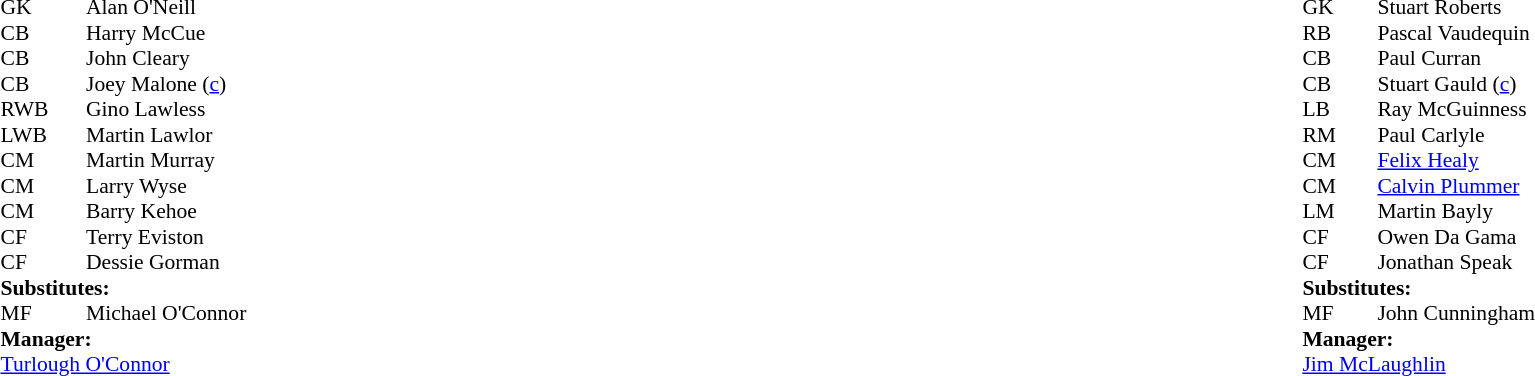<table width="100%">
<tr>
<td valign="top" width="50%"><br><table style="font-size: 90%" cellspacing="0" cellpadding="0">
<tr>
<td colspan="4"></td>
</tr>
<tr>
<th width="25"></th>
<th width="25"></th>
</tr>
<tr>
<td>GK</td>
<td></td>
<td> Alan O'Neill</td>
</tr>
<tr>
<td>CB</td>
<td></td>
<td> Harry McCue</td>
</tr>
<tr>
<td>CB</td>
<td></td>
<td> John Cleary</td>
</tr>
<tr>
<td>CB</td>
<td></td>
<td> Joey Malone (<a href='#'>c</a>)</td>
</tr>
<tr>
<td>RWB</td>
<td></td>
<td> Gino Lawless</td>
</tr>
<tr>
<td>LWB</td>
<td></td>
<td> Martin Lawlor</td>
</tr>
<tr>
<td>CM</td>
<td></td>
<td> Martin Murray</td>
</tr>
<tr>
<td>CM</td>
<td></td>
<td> Larry Wyse</td>
<td></td>
<td></td>
</tr>
<tr>
<td>CM</td>
<td></td>
<td> Barry Kehoe</td>
</tr>
<tr>
<td>CF</td>
<td></td>
<td> Terry Eviston</td>
<td></td>
</tr>
<tr>
<td>CF</td>
<td></td>
<td> Dessie Gorman</td>
<td></td>
</tr>
<tr>
<td colspan=4><strong>Substitutes:</strong></td>
</tr>
<tr>
<td>MF</td>
<td></td>
<td> Michael O'Connor</td>
<td></td>
<td></td>
</tr>
<tr>
<td colspan=4><strong>Manager:</strong></td>
</tr>
<tr>
<td colspan="4"> <a href='#'>Turlough O'Connor</a></td>
</tr>
</table>
</td>
<td valign="top"></td>
<td valign="top" width="50%"><br><table style="font-size: 90%" cellspacing="0" cellpadding="0" align="center">
<tr>
<td colspan="4"></td>
</tr>
<tr>
<th width="25"></th>
<th width="25"></th>
</tr>
<tr>
<td>GK</td>
<td></td>
<td> Stuart Roberts</td>
</tr>
<tr>
<td>RB</td>
<td></td>
<td> Pascal Vaudequin</td>
</tr>
<tr>
<td>CB</td>
<td></td>
<td> Paul Curran</td>
</tr>
<tr>
<td>CB</td>
<td></td>
<td> Stuart Gauld (<a href='#'>c</a>)</td>
</tr>
<tr>
<td>LB</td>
<td></td>
<td> Ray McGuinness</td>
</tr>
<tr>
<td>RM</td>
<td></td>
<td> Paul Carlyle</td>
</tr>
<tr>
<td>CM</td>
<td></td>
<td> <a href='#'>Felix Healy</a></td>
<td></td>
<td></td>
</tr>
<tr>
<td>CM</td>
<td></td>
<td> <a href='#'>Calvin Plummer</a></td>
</tr>
<tr>
<td>LM</td>
<td></td>
<td> Martin Bayly</td>
</tr>
<tr>
<td>CF</td>
<td></td>
<td> Owen Da Gama</td>
</tr>
<tr>
<td>CF</td>
<td></td>
<td> Jonathan Speak</td>
</tr>
<tr>
<td colspan=4><strong>Substitutes:</strong></td>
</tr>
<tr>
<td>MF</td>
<td></td>
<td> John Cunningham</td>
<td></td>
<td></td>
</tr>
<tr>
<td colspan=4><strong>Manager:</strong></td>
</tr>
<tr>
<td colspan="4"> <a href='#'>Jim McLaughlin</a></td>
</tr>
</table>
</td>
</tr>
</table>
